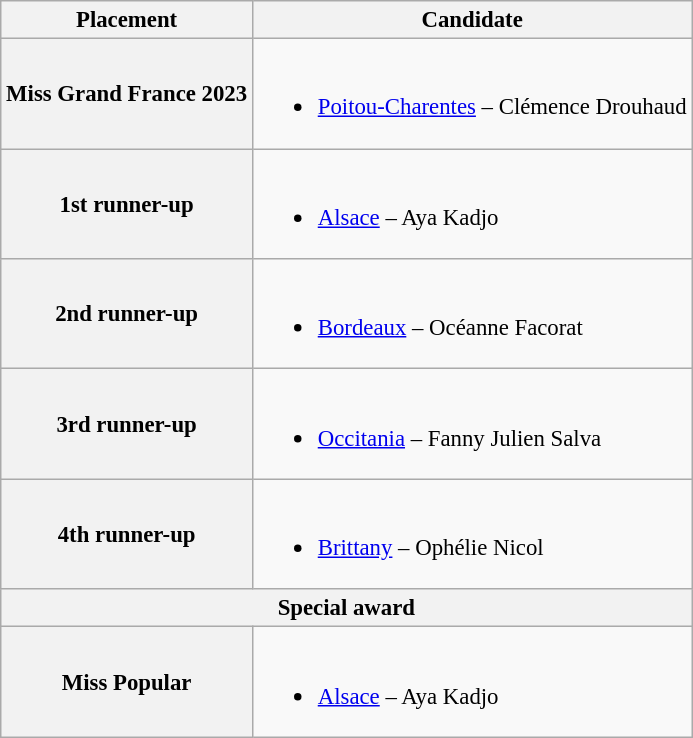<table class="wikitable" style="font-size: 95%">
<tr>
<th>Placement</th>
<th>Candidate</th>
</tr>
<tr>
<th>Miss Grand France 2023</th>
<td><br><ul><li><a href='#'>Poitou-Charentes</a> – Clémence Drouhaud</li></ul></td>
</tr>
<tr>
<th>1st runner-up</th>
<td><br><ul><li><a href='#'>Alsace</a> – Aya Kadjo</li></ul></td>
</tr>
<tr>
<th>2nd runner-up</th>
<td><br><ul><li><a href='#'>Bordeaux</a> – Océanne Facorat</li></ul></td>
</tr>
<tr>
<th>3rd runner-up</th>
<td><br><ul><li><a href='#'>Occitania</a> – Fanny Julien Salva</li></ul></td>
</tr>
<tr>
<th>4th runner-up</th>
<td><br><ul><li><a href='#'>Brittany</a> – Ophélie Nicol</li></ul></td>
</tr>
<tr>
<th colspan=2>Special award</th>
</tr>
<tr>
<th>Miss Popular</th>
<td><br><ul><li><a href='#'>Alsace</a> – Aya Kadjo</li></ul></td>
</tr>
</table>
